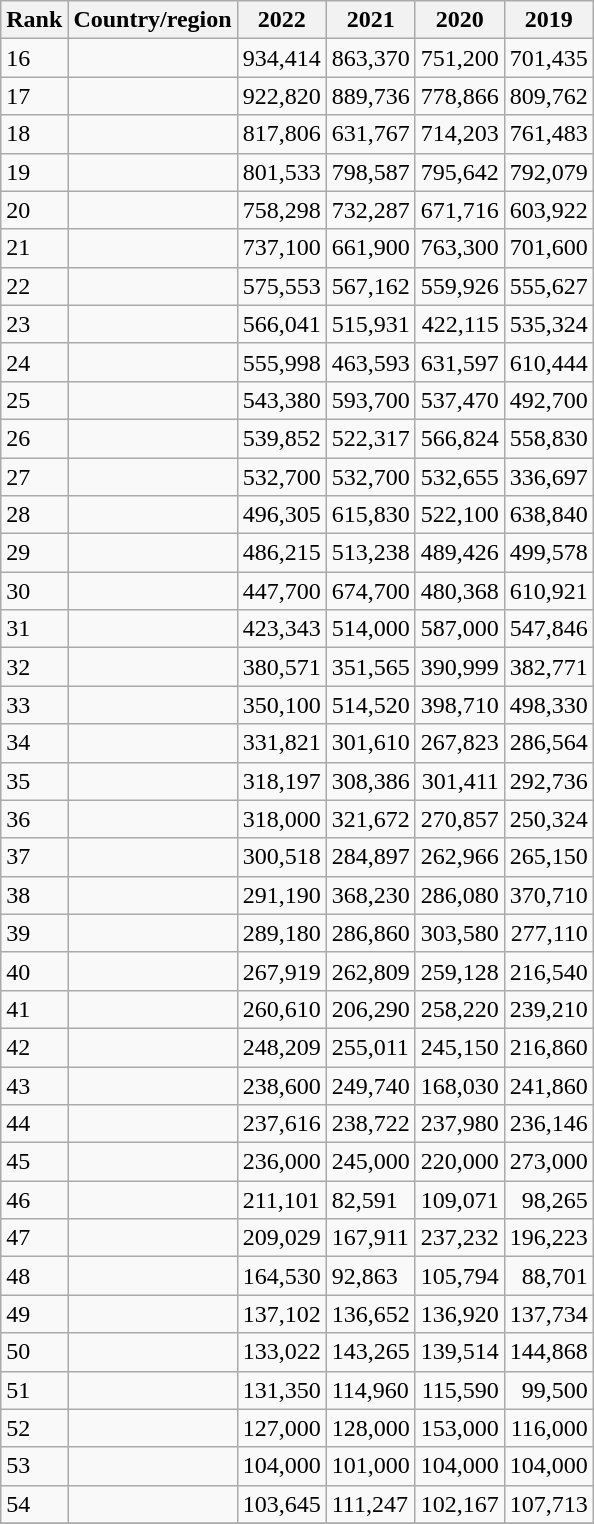<table class="wikitable sortable">
<tr>
<th data-sort-type="number">Rank</th>
<th>Country/region</th>
<th data-sort-type="number">2022</th>
<th data-sort-type="number">2021</th>
<th data-sort-type="number">2020</th>
<th data-sort-type="number">2019</th>
</tr>
<tr>
<td>16</td>
<td></td>
<td align="left">934,414</td>
<td align="left">863,370</td>
<td align="Right">751,200</td>
<td align="Right">701,435</td>
</tr>
<tr>
<td>17</td>
<td></td>
<td align="left">922,820</td>
<td align="left">889,736</td>
<td align="Right">778,866</td>
<td align="Right">809,762</td>
</tr>
<tr>
<td>18</td>
<td></td>
<td align="left">817,806</td>
<td align="left">631,767</td>
<td align="Right">714,203</td>
<td align="Right">761,483</td>
</tr>
<tr>
<td>19</td>
<td></td>
<td align="left">801,533</td>
<td align="left">798,587</td>
<td align="Right">795,642</td>
<td align="Right">792,079</td>
</tr>
<tr>
<td>20</td>
<td></td>
<td align="left">758,298</td>
<td align="left">732,287</td>
<td align="Right">671,716</td>
<td align="Right">603,922</td>
</tr>
<tr>
<td>21</td>
<td></td>
<td align="left">737,100</td>
<td align="left">661,900</td>
<td align="Right">763,300</td>
<td align="Right">701,600</td>
</tr>
<tr>
<td>22</td>
<td></td>
<td align="left">575,553</td>
<td align="left">567,162</td>
<td align="Right">559,926</td>
<td align="Right">555,627</td>
</tr>
<tr>
<td>23</td>
<td></td>
<td align="left">566,041</td>
<td align="left">515,931</td>
<td align="Right">422,115</td>
<td align="Right">535,324</td>
</tr>
<tr>
<td>24</td>
<td></td>
<td align="left">555,998</td>
<td align="left">463,593</td>
<td align="Right">631,597</td>
<td align="Right">610,444</td>
</tr>
<tr>
<td>25</td>
<td></td>
<td align="left">543,380</td>
<td align="left">593,700</td>
<td align="Right">537,470</td>
<td align="Right">492,700</td>
</tr>
<tr>
<td>26</td>
<td></td>
<td align="left">539,852</td>
<td align="left">522,317</td>
<td align="Right">566,824</td>
<td align="Right">558,830</td>
</tr>
<tr>
<td>27</td>
<td></td>
<td align="left">532,700</td>
<td align="left">532,700</td>
<td align="Right">532,655</td>
<td align="Right">336,697</td>
</tr>
<tr>
<td>28</td>
<td></td>
<td align="left">496,305</td>
<td align="left">615,830</td>
<td align="Right">522,100</td>
<td align="Right">638,840</td>
</tr>
<tr>
<td>29</td>
<td></td>
<td align="left">486,215</td>
<td align="left">513,238</td>
<td align="Right">489,426</td>
<td align="Right">499,578</td>
</tr>
<tr>
<td>30</td>
<td></td>
<td align="left">447,700</td>
<td align="left">674,700</td>
<td align="Right">480,368</td>
<td align="Right">610,921</td>
</tr>
<tr>
<td>31</td>
<td></td>
<td align="left">423,343</td>
<td align="left">514,000</td>
<td align="Right">587,000</td>
<td align="Right">547,846</td>
</tr>
<tr>
<td>32</td>
<td></td>
<td align="left">380,571</td>
<td align="left">351,565</td>
<td align="Right">390,999</td>
<td align="Right">382,771</td>
</tr>
<tr>
<td>33</td>
<td></td>
<td align="left">350,100</td>
<td align="left">514,520</td>
<td align="Right">398,710</td>
<td align="Right">498,330</td>
</tr>
<tr>
<td>34</td>
<td></td>
<td align="left">331,821</td>
<td align="left">301,610</td>
<td align="Right">267,823</td>
<td align="Right">286,564</td>
</tr>
<tr>
<td>35</td>
<td></td>
<td align="left">318,197</td>
<td align="left">308,386</td>
<td align="Right">301,411</td>
<td align="Right">292,736</td>
</tr>
<tr>
<td>36</td>
<td></td>
<td align="left">318,000</td>
<td align="left">321,672</td>
<td align="Right">270,857</td>
<td align="Right">250,324</td>
</tr>
<tr>
<td>37</td>
<td></td>
<td align="left">300,518</td>
<td align="left">284,897</td>
<td align="Right">262,966</td>
<td align="Right">265,150</td>
</tr>
<tr>
<td>38</td>
<td></td>
<td align="left">291,190</td>
<td align="left">368,230</td>
<td align="Right">286,080</td>
<td align="Right">370,710</td>
</tr>
<tr>
<td>39</td>
<td></td>
<td align="left">289,180</td>
<td align="left">286,860</td>
<td align="Right">303,580</td>
<td align="Right">277,110</td>
</tr>
<tr>
<td>40</td>
<td></td>
<td align="left">267,919</td>
<td align="left">262,809</td>
<td align="Right">259,128</td>
<td align="Right">216,540</td>
</tr>
<tr>
<td>41</td>
<td></td>
<td align="left">260,610</td>
<td align="left">206,290</td>
<td align="Right">258,220</td>
<td align="Right">239,210</td>
</tr>
<tr>
<td>42</td>
<td></td>
<td align="left">248,209</td>
<td align="left">255,011</td>
<td align="Right">245,150</td>
<td align="Right">216,860</td>
</tr>
<tr>
<td>43</td>
<td></td>
<td align="left">238,600</td>
<td>249,740</td>
<td align="Right">168,030</td>
<td align="Right">241,860</td>
</tr>
<tr>
<td>44</td>
<td></td>
<td align="left">237,616</td>
<td align="left">238,722</td>
<td align="Right">237,980</td>
<td align="Right">236,146</td>
</tr>
<tr>
<td>45</td>
<td></td>
<td align="left">236,000</td>
<td align="left">245,000</td>
<td align="Right">220,000</td>
<td align="Right">273,000</td>
</tr>
<tr>
<td>46</td>
<td></td>
<td align="left">211,101</td>
<td>82,591</td>
<td align="Right">109,071</td>
<td align="Right">98,265</td>
</tr>
<tr>
<td>47</td>
<td></td>
<td align="left">209,029</td>
<td align="left">167,911</td>
<td align="Right">237,232</td>
<td align="Right">196,223</td>
</tr>
<tr>
<td>48</td>
<td></td>
<td align="left">164,530</td>
<td>92,863</td>
<td align="Right">105,794</td>
<td align="Right">88,701</td>
</tr>
<tr>
<td>49</td>
<td></td>
<td align="left">137,102</td>
<td align="left">136,652</td>
<td align="Right">136,920</td>
<td align="Right">137,734</td>
</tr>
<tr>
<td>50</td>
<td></td>
<td align="left">133,022</td>
<td align="left">143,265</td>
<td align="Right">139,514</td>
<td align="Right">144,868</td>
</tr>
<tr>
<td>51</td>
<td></td>
<td align="left">131,350</td>
<td align="left">114,960</td>
<td align="Right">115,590</td>
<td align="Right">99,500</td>
</tr>
<tr>
<td>52</td>
<td></td>
<td align="left">127,000</td>
<td align="left">128,000</td>
<td align="Right">153,000</td>
<td align="Right">116,000</td>
</tr>
<tr>
<td>53</td>
<td></td>
<td align="left">104,000</td>
<td align="left">101,000</td>
<td align="Right">104,000</td>
<td align="Right">104,000</td>
</tr>
<tr>
<td>54</td>
<td></td>
<td align="left">103,645</td>
<td>111,247</td>
<td align="Right">102,167</td>
<td align="Right">107,713</td>
</tr>
<tr>
</tr>
</table>
